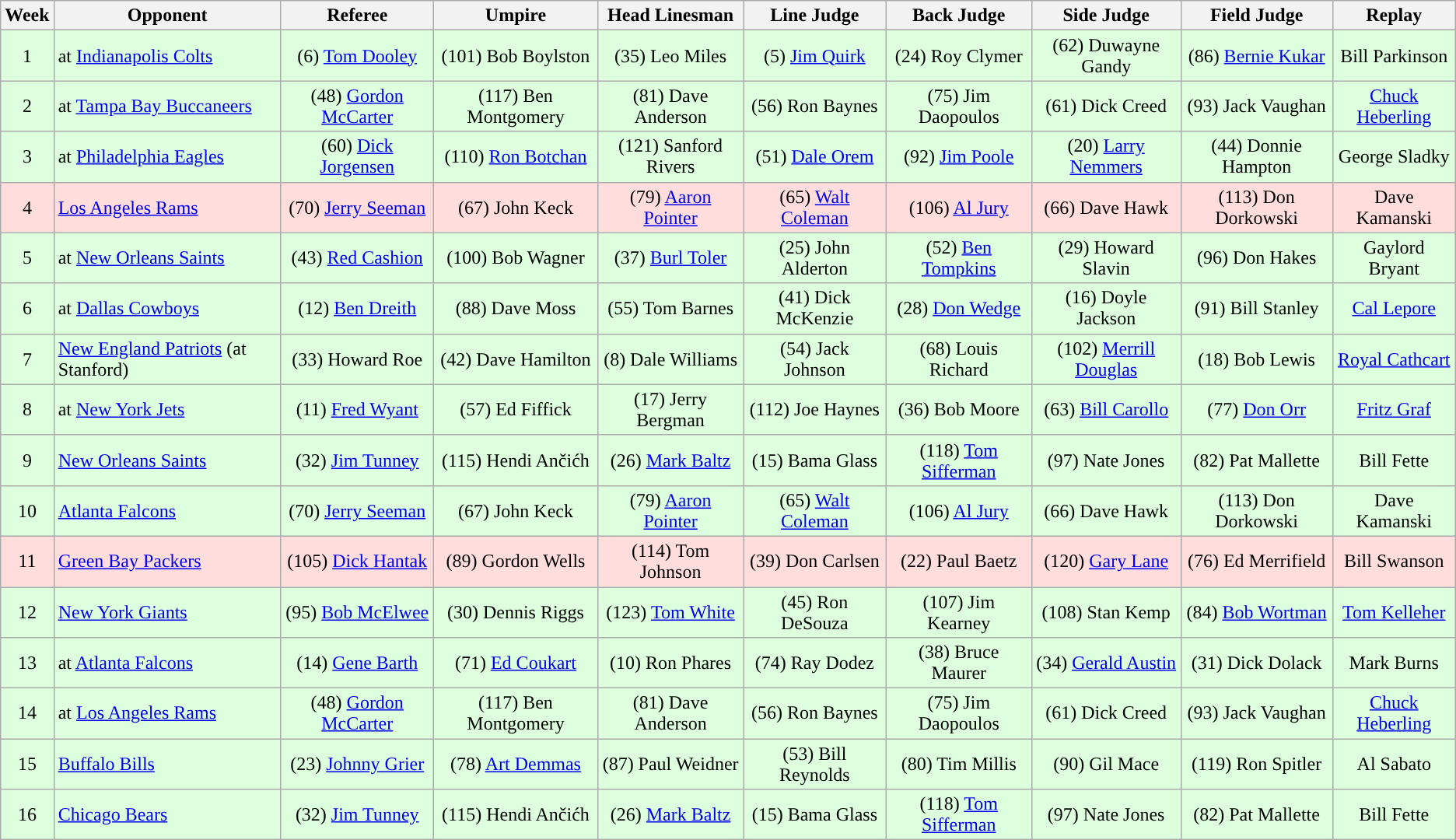<table class="wikitable">
<tr>
<th>Week</th>
<th>Opponent</th>
<th>Referee</th>
<th>Umpire</th>
<th>Head Linesman</th>
<th>Line Judge</th>
<th>Back Judge</th>
<th>Side Judge</th>
<th>Field Judge</th>
<th>Replay</th>
</tr>
<tr style="background: #ddffdd; text-align: center">
<td>1</td>
<td style="text-align: left;">at <a href='#'>Indianapolis Colts</a></td>
<td>(6) <a href='#'>Tom Dooley</a></td>
<td>(101) Bob Boylston</td>
<td>(35) Leo Miles</td>
<td>(5) <a href='#'>Jim Quirk</a></td>
<td>(24) Roy Clymer</td>
<td>(62) Duwayne Gandy</td>
<td>(86) <a href='#'>Bernie Kukar</a></td>
<td>Bill Parkinson</td>
</tr>
<tr style="background: #ddffdd; text-align: center">
<td>2</td>
<td style="text-align: left;">at <a href='#'>Tampa Bay Buccaneers</a></td>
<td>(48) <a href='#'>Gordon McCarter</a></td>
<td>(117) Ben Montgomery</td>
<td>(81) Dave Anderson</td>
<td>(56) Ron Baynes</td>
<td>(75) Jim Daopoulos</td>
<td>(61) Dick Creed</td>
<td>(93) Jack Vaughan</td>
<td><a href='#'>Chuck Heberling</a></td>
</tr>
<tr style="background: #ddffdd; text-align: center">
<td>3</td>
<td style="text-align: left;">at <a href='#'>Philadelphia Eagles</a></td>
<td>(60) <a href='#'>Dick Jorgensen</a></td>
<td>(110) <a href='#'>Ron Botchan</a></td>
<td>(121) Sanford Rivers</td>
<td>(51) <a href='#'>Dale Orem</a></td>
<td>(92) <a href='#'>Jim Poole</a></td>
<td>(20) <a href='#'>Larry Nemmers</a></td>
<td>(44) Donnie Hampton</td>
<td>George Sladky</td>
</tr>
<tr style="background: #ffdddd; text-align: center">
<td>4</td>
<td style="text-align: left;"><a href='#'>Los Angeles Rams</a></td>
<td>(70) <a href='#'>Jerry Seeman</a></td>
<td>(67) John Keck</td>
<td>(79) <a href='#'>Aaron Pointer</a></td>
<td>(65) <a href='#'>Walt Coleman</a></td>
<td>(106) <a href='#'>Al Jury</a></td>
<td>(66) Dave Hawk</td>
<td>(113) Don Dorkowski</td>
<td>Dave Kamanski</td>
</tr>
<tr style="background: #ddffdd; text-align: center">
<td>5</td>
<td style="text-align: left;">at <a href='#'>New Orleans Saints</a></td>
<td>(43) <a href='#'>Red Cashion</a></td>
<td>(100) Bob Wagner</td>
<td>(37) <a href='#'>Burl Toler</a></td>
<td>(25) John Alderton</td>
<td>(52) <a href='#'>Ben Tompkins</a></td>
<td>(29) Howard Slavin</td>
<td>(96) Don Hakes</td>
<td>Gaylord Bryant</td>
</tr>
<tr style="background: #ddffdd; text-align: center">
<td>6</td>
<td style="text-align: left;">at <a href='#'>Dallas Cowboys</a></td>
<td>(12) <a href='#'>Ben Dreith</a></td>
<td>(88) Dave Moss</td>
<td>(55) Tom Barnes</td>
<td>(41) Dick McKenzie</td>
<td>(28) <a href='#'>Don Wedge</a></td>
<td>(16) Doyle Jackson</td>
<td>(91) Bill Stanley</td>
<td><a href='#'>Cal Lepore</a></td>
</tr>
<tr style="background: #ddffdd; text-align: center">
<td>7</td>
<td style="text-align: left;"><a href='#'>New England Patriots</a> (at Stanford)</td>
<td>(33) Howard Roe</td>
<td>(42) Dave Hamilton</td>
<td>(8) Dale Williams</td>
<td>(54) Jack Johnson</td>
<td>(68) Louis Richard</td>
<td>(102) <a href='#'>Merrill Douglas</a></td>
<td>(18) Bob Lewis</td>
<td><a href='#'>Royal Cathcart</a></td>
</tr>
<tr style="background: #ddffdd; text-align: center">
<td>8</td>
<td style="text-align: left;">at <a href='#'>New York Jets</a></td>
<td>(11) <a href='#'>Fred Wyant</a></td>
<td>(57) Ed Fiffick</td>
<td>(17) Jerry Bergman</td>
<td>(112) Joe Haynes</td>
<td>(36) Bob Moore</td>
<td>(63) <a href='#'>Bill Carollo</a></td>
<td>(77) <a href='#'>Don Orr</a></td>
<td><a href='#'>Fritz Graf</a></td>
</tr>
<tr style="background: #ddffdd; text-align: center">
<td>9</td>
<td style="text-align: left;"><a href='#'>New Orleans Saints</a></td>
<td>(32) <a href='#'>Jim Tunney</a></td>
<td>(115) Hendi Ančićh</td>
<td>(26) <a href='#'>Mark Baltz</a></td>
<td>(15) Bama Glass</td>
<td>(118) <a href='#'>Tom Sifferman</a></td>
<td>(97) Nate Jones</td>
<td>(82) Pat Mallette</td>
<td>Bill Fette</td>
</tr>
<tr style="background: #ddffdd; text-align: center">
<td>10</td>
<td style="text-align: left;"><a href='#'>Atlanta Falcons</a></td>
<td>(70) <a href='#'>Jerry Seeman</a></td>
<td>(67) John Keck</td>
<td>(79) <a href='#'>Aaron Pointer</a></td>
<td>(65) <a href='#'>Walt Coleman</a></td>
<td>(106) <a href='#'>Al Jury</a></td>
<td>(66) Dave Hawk</td>
<td>(113) Don Dorkowski</td>
<td>Dave Kamanski</td>
</tr>
<tr style="background: #ffdddd; text-align: center">
<td>11</td>
<td style="text-align: left;"><a href='#'>Green Bay Packers</a></td>
<td>(105) <a href='#'>Dick Hantak</a></td>
<td>(89) Gordon Wells</td>
<td>(114) Tom Johnson</td>
<td>(39) Don Carlsen</td>
<td>(22) Paul Baetz</td>
<td>(120) <a href='#'>Gary Lane</a></td>
<td>(76) Ed Merrifield</td>
<td>Bill Swanson</td>
</tr>
<tr style="background: #ddffdd; text-align: center">
<td>12</td>
<td style="text-align: left;"><a href='#'>New York Giants</a></td>
<td>(95) <a href='#'>Bob McElwee</a></td>
<td>(30) Dennis Riggs</td>
<td>(123) <a href='#'>Tom White</a></td>
<td>(45) Ron DeSouza</td>
<td>(107) Jim Kearney</td>
<td>(108) Stan Kemp</td>
<td>(84) <a href='#'>Bob Wortman</a></td>
<td><a href='#'>Tom Kelleher</a></td>
</tr>
<tr style="background: #ddffdd; text-align: center">
<td>13</td>
<td style="text-align: left;">at <a href='#'>Atlanta Falcons</a></td>
<td>(14) <a href='#'>Gene Barth</a></td>
<td>(71) <a href='#'>Ed Coukart</a></td>
<td>(10) Ron Phares</td>
<td>(74) Ray Dodez</td>
<td>(38) Bruce Maurer</td>
<td>(34) <a href='#'>Gerald Austin</a></td>
<td>(31) Dick Dolack</td>
<td>Mark Burns</td>
</tr>
<tr style="background: #ddffdd; text-align: center">
<td>14</td>
<td style="text-align: left;">at <a href='#'>Los Angeles Rams</a></td>
<td>(48) <a href='#'>Gordon McCarter</a></td>
<td>(117) Ben Montgomery</td>
<td>(81) Dave Anderson</td>
<td>(56) Ron Baynes</td>
<td>(75) Jim Daopoulos</td>
<td>(61) Dick Creed</td>
<td>(93) Jack Vaughan</td>
<td><a href='#'>Chuck Heberling</a></td>
</tr>
<tr style="background: #ddffdd; text-align: center">
<td>15</td>
<td style="text-align: left;"><a href='#'>Buffalo Bills</a></td>
<td>(23) <a href='#'>Johnny Grier</a></td>
<td>(78) <a href='#'>Art Demmas</a></td>
<td>(87) Paul Weidner</td>
<td>(53) Bill Reynolds</td>
<td>(80) Tim Millis</td>
<td>(90) Gil Mace</td>
<td>(119) Ron Spitler</td>
<td>Al Sabato</td>
</tr>
<tr style="background: #ddffdd; text-align: center">
<td>16</td>
<td style="text-align: left;"><a href='#'>Chicago Bears</a></td>
<td>(32) <a href='#'>Jim Tunney</a></td>
<td>(115) Hendi Ančićh</td>
<td>(26) <a href='#'>Mark Baltz</a></td>
<td>(15) Bama Glass</td>
<td>(118) <a href='#'>Tom Sifferman</a></td>
<td>(97) Nate Jones</td>
<td>(82) Pat Mallette</td>
<td>Bill Fette</td>
</tr>
</table>
